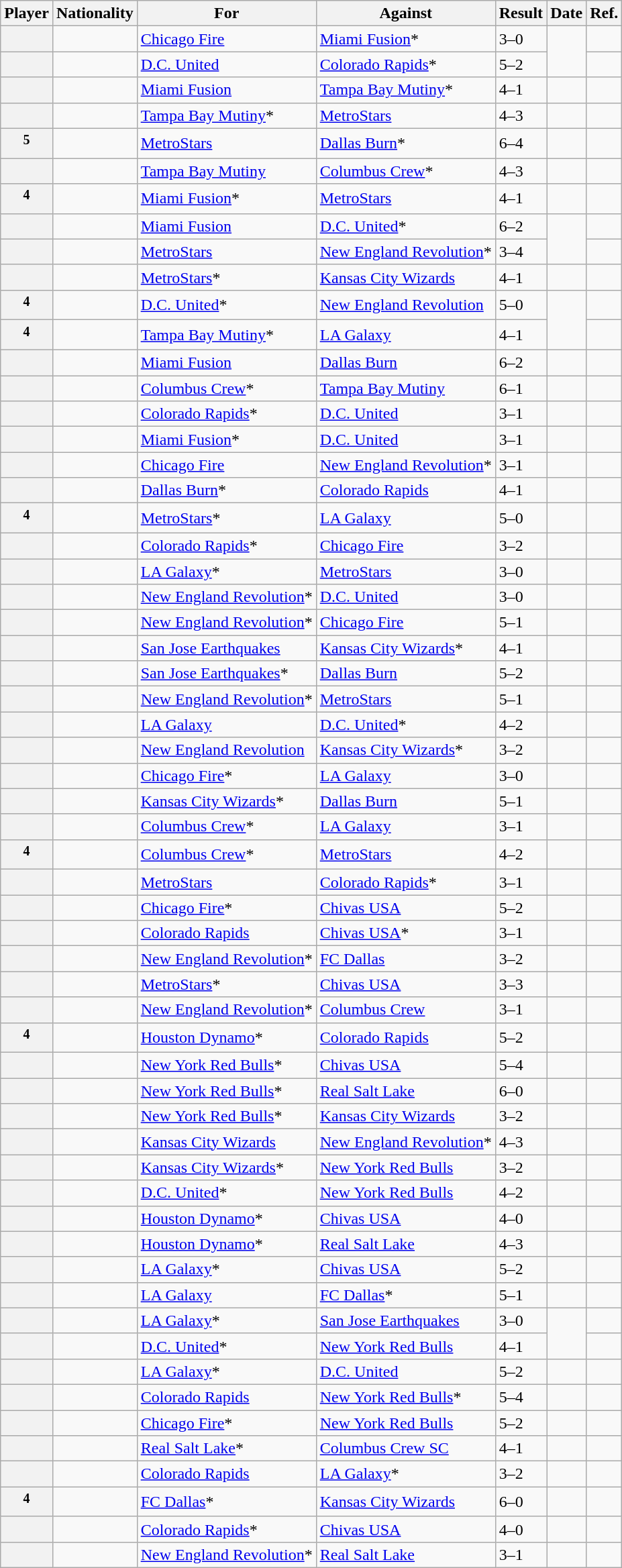<table class="wikitable sortable plainrowheaders">
<tr>
<th scope="col">Player</th>
<th scope="col">Nationality</th>
<th scope="col">For</th>
<th scope="col">Against</th>
<th scope="col" style="text-align:center">Result</th>
<th scope="col">Date</th>
<th scope="col" class="unsortable" style="text-align:center">Ref.</th>
</tr>
<tr>
<th scope="row"></th>
<td></td>
<td><a href='#'>Chicago Fire</a></td>
<td><a href='#'>Miami Fusion</a>*</td>
<td>3–0</td>
<td rowspan="2"></td>
<td></td>
</tr>
<tr>
<th scope="row"></th>
<td></td>
<td><a href='#'>D.C. United</a></td>
<td><a href='#'>Colorado Rapids</a>*</td>
<td>5–2</td>
<td></td>
</tr>
<tr>
<th scope="row"></th>
<td></td>
<td><a href='#'>Miami Fusion</a></td>
<td><a href='#'>Tampa Bay Mutiny</a>*</td>
<td>4–1</td>
<td></td>
<td></td>
</tr>
<tr>
<th scope="row"></th>
<td></td>
<td><a href='#'>Tampa Bay Mutiny</a>*</td>
<td><a href='#'>MetroStars</a></td>
<td>4–3</td>
<td></td>
<td></td>
</tr>
<tr>
<th scope="row"><sup>5</sup></th>
<td></td>
<td><a href='#'>MetroStars</a></td>
<td><a href='#'>Dallas Burn</a>*</td>
<td>6–4</td>
<td></td>
<td></td>
</tr>
<tr>
<th scope="row"></th>
<td></td>
<td><a href='#'>Tampa Bay Mutiny</a></td>
<td><a href='#'>Columbus Crew</a>*</td>
<td>4–3</td>
<td></td>
<td></td>
</tr>
<tr>
<th scope="row"><sup>4</sup></th>
<td></td>
<td><a href='#'>Miami Fusion</a>*</td>
<td><a href='#'>MetroStars</a></td>
<td>4–1</td>
<td></td>
<td></td>
</tr>
<tr>
<th scope="row"></th>
<td></td>
<td><a href='#'>Miami Fusion</a></td>
<td><a href='#'>D.C. United</a>*</td>
<td>6–2</td>
<td rowspan="2"></td>
<td></td>
</tr>
<tr>
<th scope="row"></th>
<td></td>
<td><a href='#'>MetroStars</a></td>
<td><a href='#'>New England Revolution</a>*</td>
<td>3–4</td>
<td></td>
</tr>
<tr>
<th scope="row"></th>
<td></td>
<td><a href='#'>MetroStars</a>*</td>
<td><a href='#'>Kansas City Wizards</a></td>
<td>4–1</td>
<td></td>
<td></td>
</tr>
<tr>
<th scope="row"><sup>4</sup></th>
<td></td>
<td><a href='#'>D.C. United</a>*</td>
<td><a href='#'>New England Revolution</a></td>
<td>5–0</td>
<td rowspan="2"></td>
<td></td>
</tr>
<tr>
<th scope="row"><sup>4</sup></th>
<td></td>
<td><a href='#'>Tampa Bay Mutiny</a>*</td>
<td><a href='#'>LA Galaxy</a></td>
<td>4–1</td>
<td></td>
</tr>
<tr>
<th scope="row"></th>
<td></td>
<td><a href='#'>Miami Fusion</a></td>
<td><a href='#'>Dallas Burn</a></td>
<td>6–2</td>
<td></td>
<td></td>
</tr>
<tr>
<th scope="row"></th>
<td></td>
<td><a href='#'>Columbus Crew</a>*</td>
<td><a href='#'>Tampa Bay Mutiny</a></td>
<td>6–1</td>
<td></td>
<td></td>
</tr>
<tr>
<th scope="row"></th>
<td></td>
<td><a href='#'>Colorado Rapids</a>*</td>
<td><a href='#'>D.C. United</a></td>
<td>3–1</td>
<td></td>
<td></td>
</tr>
<tr>
<th scope="row"></th>
<td></td>
<td><a href='#'>Miami Fusion</a>*</td>
<td><a href='#'>D.C. United</a></td>
<td>3–1</td>
<td></td>
<td></td>
</tr>
<tr>
<th scope="row"></th>
<td></td>
<td><a href='#'>Chicago Fire</a></td>
<td><a href='#'>New England Revolution</a>*</td>
<td>3–1</td>
<td></td>
<td></td>
</tr>
<tr>
<th scope="row"></th>
<td></td>
<td><a href='#'>Dallas Burn</a>*</td>
<td><a href='#'>Colorado Rapids</a></td>
<td>4–1</td>
<td></td>
<td></td>
</tr>
<tr>
<th scope="row"><sup>4</sup></th>
<td></td>
<td><a href='#'>MetroStars</a>*</td>
<td><a href='#'>LA Galaxy</a></td>
<td>5–0</td>
<td></td>
<td></td>
</tr>
<tr>
<th scope="row"></th>
<td></td>
<td><a href='#'>Colorado Rapids</a>*</td>
<td><a href='#'>Chicago Fire</a></td>
<td>3–2</td>
<td></td>
<td></td>
</tr>
<tr>
<th scope="row"></th>
<td></td>
<td><a href='#'>LA Galaxy</a>*</td>
<td><a href='#'>MetroStars</a></td>
<td>3–0</td>
<td></td>
<td></td>
</tr>
<tr>
<th scope="row"></th>
<td></td>
<td><a href='#'>New England Revolution</a>*</td>
<td><a href='#'>D.C. United</a></td>
<td>3–0</td>
<td></td>
<td></td>
</tr>
<tr>
<th scope="row"></th>
<td></td>
<td><a href='#'>New England Revolution</a>*</td>
<td><a href='#'>Chicago Fire</a></td>
<td>5–1</td>
<td></td>
<td></td>
</tr>
<tr>
<th scope="row"></th>
<td></td>
<td><a href='#'>San Jose Earthquakes</a></td>
<td><a href='#'>Kansas City Wizards</a>*</td>
<td>4–1</td>
<td></td>
<td></td>
</tr>
<tr>
<th scope="row"></th>
<td></td>
<td><a href='#'>San Jose Earthquakes</a>*</td>
<td><a href='#'>Dallas Burn</a></td>
<td>5–2</td>
<td></td>
<td></td>
</tr>
<tr>
<th scope="row"></th>
<td></td>
<td><a href='#'>New England Revolution</a>*</td>
<td><a href='#'>MetroStars</a></td>
<td>5–1</td>
<td></td>
<td></td>
</tr>
<tr>
<th scope="row"></th>
<td></td>
<td><a href='#'>LA Galaxy</a></td>
<td><a href='#'>D.C. United</a>*</td>
<td>4–2</td>
<td></td>
<td></td>
</tr>
<tr>
<th scope="row"></th>
<td></td>
<td><a href='#'>New England Revolution</a></td>
<td><a href='#'>Kansas City Wizards</a>*</td>
<td>3–2</td>
<td></td>
<td></td>
</tr>
<tr>
<th scope="row"></th>
<td></td>
<td><a href='#'>Chicago Fire</a>*</td>
<td><a href='#'>LA Galaxy</a></td>
<td>3–0</td>
<td></td>
<td></td>
</tr>
<tr>
<th scope="row"></th>
<td></td>
<td><a href='#'>Kansas City Wizards</a>*</td>
<td><a href='#'>Dallas Burn</a></td>
<td>5–1</td>
<td></td>
<td></td>
</tr>
<tr>
<th scope="row"></th>
<td></td>
<td><a href='#'>Columbus Crew</a>*</td>
<td><a href='#'>LA Galaxy</a></td>
<td>3–1</td>
<td></td>
<td></td>
</tr>
<tr>
<th scope="row"><sup>4</sup></th>
<td></td>
<td><a href='#'>Columbus Crew</a>*</td>
<td><a href='#'>MetroStars</a></td>
<td>4–2</td>
<td></td>
<td></td>
</tr>
<tr>
<th scope="row"></th>
<td></td>
<td><a href='#'>MetroStars</a></td>
<td><a href='#'>Colorado Rapids</a>*</td>
<td>3–1</td>
<td></td>
<td></td>
</tr>
<tr>
<th scope="row"></th>
<td></td>
<td><a href='#'>Chicago Fire</a>*</td>
<td><a href='#'>Chivas USA</a></td>
<td>5–2</td>
<td></td>
<td></td>
</tr>
<tr>
<th scope="row"></th>
<td></td>
<td><a href='#'>Colorado Rapids</a></td>
<td><a href='#'>Chivas USA</a>*</td>
<td>3–1</td>
<td></td>
<td></td>
</tr>
<tr>
<th scope="row"></th>
<td></td>
<td><a href='#'>New England Revolution</a>*</td>
<td><a href='#'>FC Dallas</a></td>
<td>3–2</td>
<td></td>
<td></td>
</tr>
<tr>
<th scope="row"></th>
<td></td>
<td><a href='#'>MetroStars</a>*</td>
<td><a href='#'>Chivas USA</a></td>
<td>3–3</td>
<td></td>
<td></td>
</tr>
<tr>
<th scope="row"></th>
<td></td>
<td><a href='#'>New England Revolution</a>*</td>
<td><a href='#'>Columbus Crew</a></td>
<td>3–1</td>
<td></td>
<td></td>
</tr>
<tr>
<th scope="row"><sup>4</sup></th>
<td></td>
<td><a href='#'>Houston Dynamo</a>*</td>
<td><a href='#'>Colorado Rapids</a></td>
<td>5–2</td>
<td></td>
<td></td>
</tr>
<tr>
<th scope="row"></th>
<td></td>
<td><a href='#'>New York Red Bulls</a>*</td>
<td><a href='#'>Chivas USA</a></td>
<td>5–4</td>
<td></td>
<td></td>
</tr>
<tr>
<th scope="row"></th>
<td></td>
<td><a href='#'>New York Red Bulls</a>*</td>
<td><a href='#'>Real Salt Lake</a></td>
<td>6–0</td>
<td></td>
<td></td>
</tr>
<tr>
<th scope="row"></th>
<td></td>
<td><a href='#'>New York Red Bulls</a>*</td>
<td><a href='#'>Kansas City Wizards</a></td>
<td>3–2</td>
<td></td>
<td></td>
</tr>
<tr>
<th scope="row"></th>
<td></td>
<td><a href='#'>Kansas City Wizards</a></td>
<td><a href='#'>New England Revolution</a>*</td>
<td>4–3</td>
<td></td>
<td></td>
</tr>
<tr>
<th scope="row"></th>
<td></td>
<td><a href='#'>Kansas City Wizards</a>*</td>
<td><a href='#'>New York Red Bulls</a></td>
<td>3–2</td>
<td></td>
<td></td>
</tr>
<tr>
<th scope="row"></th>
<td></td>
<td><a href='#'>D.C. United</a>*</td>
<td><a href='#'>New York Red Bulls</a></td>
<td>4–2</td>
<td></td>
<td></td>
</tr>
<tr>
<th scope="row"></th>
<td></td>
<td><a href='#'>Houston Dynamo</a>*</td>
<td><a href='#'>Chivas USA</a></td>
<td>4–0</td>
<td></td>
<td></td>
</tr>
<tr>
<th scope="row"></th>
<td></td>
<td><a href='#'>Houston Dynamo</a>*</td>
<td><a href='#'>Real Salt Lake</a></td>
<td>4–3</td>
<td></td>
<td></td>
</tr>
<tr>
<th scope="row"></th>
<td></td>
<td><a href='#'>LA Galaxy</a>*</td>
<td><a href='#'>Chivas USA</a></td>
<td>5–2</td>
<td></td>
<td></td>
</tr>
<tr>
<th scope="row"></th>
<td></td>
<td><a href='#'>LA Galaxy</a></td>
<td><a href='#'>FC Dallas</a>*</td>
<td>5–1</td>
<td></td>
<td></td>
</tr>
<tr>
<th scope="row"></th>
<td></td>
<td><a href='#'>LA Galaxy</a>*</td>
<td><a href='#'>San Jose Earthquakes</a></td>
<td>3–0</td>
<td rowspan="2"></td>
<td></td>
</tr>
<tr>
<th scope="row"></th>
<td></td>
<td><a href='#'>D.C. United</a>*</td>
<td><a href='#'>New York Red Bulls</a></td>
<td>4–1</td>
<td></td>
</tr>
<tr>
<th scope="row"></th>
<td></td>
<td><a href='#'>LA Galaxy</a>*</td>
<td><a href='#'>D.C. United</a></td>
<td>5–2</td>
<td></td>
<td></td>
</tr>
<tr>
<th scope="row"></th>
<td></td>
<td><a href='#'>Colorado Rapids</a></td>
<td><a href='#'>New York Red Bulls</a>*</td>
<td>5–4</td>
<td></td>
<td></td>
</tr>
<tr>
<th scope="row"></th>
<td></td>
<td><a href='#'>Chicago Fire</a>*</td>
<td><a href='#'>New York Red Bulls</a></td>
<td>5–2</td>
<td></td>
<td></td>
</tr>
<tr>
<th scope="row"></th>
<td></td>
<td><a href='#'>Real Salt Lake</a>*</td>
<td><a href='#'>Columbus Crew SC</a></td>
<td>4–1</td>
<td></td>
<td></td>
</tr>
<tr>
<th scope="row"></th>
<td></td>
<td><a href='#'>Colorado Rapids</a></td>
<td><a href='#'>LA Galaxy</a>*</td>
<td>3–2</td>
<td></td>
<td></td>
</tr>
<tr>
<th scope="row"><sup>4</sup></th>
<td></td>
<td><a href='#'>FC Dallas</a>*</td>
<td><a href='#'>Kansas City Wizards</a></td>
<td>6–0</td>
<td></td>
<td></td>
</tr>
<tr>
<th scope="row"></th>
<td></td>
<td><a href='#'>Colorado Rapids</a>*</td>
<td><a href='#'>Chivas USA</a></td>
<td>4–0</td>
<td></td>
<td></td>
</tr>
<tr>
<th scope="row"></th>
<td></td>
<td><a href='#'>New England Revolution</a>*</td>
<td><a href='#'>Real Salt Lake</a></td>
<td>3–1</td>
<td></td>
<td></td>
</tr>
</table>
